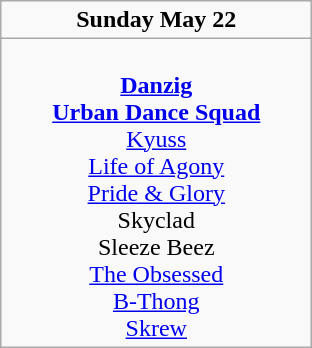<table class="wikitable">
<tr>
<td colspan="3" align="center"><strong>Sunday May 22</strong></td>
</tr>
<tr>
<td valign="top" align="center" width=200><br><strong><a href='#'>Danzig</a></strong>
<br><strong><a href='#'>Urban Dance Squad</a></strong>
<br><a href='#'>Kyuss</a>
<br><a href='#'>Life of Agony</a>
<br><a href='#'>Pride & Glory</a>
<br>Skyclad
<br>Sleeze Beez
<br><a href='#'>The Obsessed</a>
<br><a href='#'>B-Thong</a>
<br><a href='#'>Skrew</a></td>
</tr>
</table>
